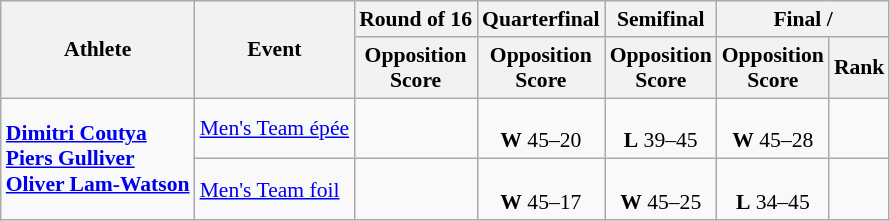<table class=wikitable style="font-size:90%">
<tr>
<th rowspan="2">Athlete</th>
<th rowspan="2">Event</th>
<th>Round of 16</th>
<th>Quarterfinal</th>
<th>Semifinal</th>
<th colspan="2">Final / </th>
</tr>
<tr>
<th>Opposition<br>Score</th>
<th>Opposition<br>Score</th>
<th>Opposition<br>Score</th>
<th>Opposition<br>Score</th>
<th>Rank</th>
</tr>
<tr style="text-align:center">
<td style="text-align:left" rowspan=2><strong><a href='#'>Dimitri Coutya</a><br><a href='#'>Piers Gulliver</a><br><a href='#'>Oliver Lam-Watson</a></strong></td>
<td style="text-align:left"><a href='#'>Men's Team épée</a></td>
<td></td>
<td><br><strong>W</strong> 45–20</td>
<td><br><strong>L</strong> 39–45</td>
<td><br><strong>W</strong> 45–28</td>
<td></td>
</tr>
<tr style="text-align:center">
<td style="text-align:left"><a href='#'>Men's Team foil</a></td>
<td></td>
<td><br><strong>W</strong> 45–17</td>
<td><br><strong>W</strong> 45–25</td>
<td><br><strong>L</strong> 34–45</td>
<td></td>
</tr>
</table>
